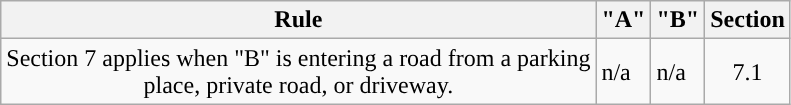<table class="wikitable">
<tr>
<th style="text-align: center;">Rule</th>
<th style="text-align: center;">"A"</th>
<th style="text-align: center;">"B"</th>
<th style="text-align: center;">Section</th>
</tr>
<tr>
<td style="text-align: center;">Section 7 applies when "B" is entering a road from a parking<br>place, private road, or driveway.</td>
<td>n/a</td>
<td>n/a</td>
<td style="text-align: center;">7.1</td>
</tr>
</table>
